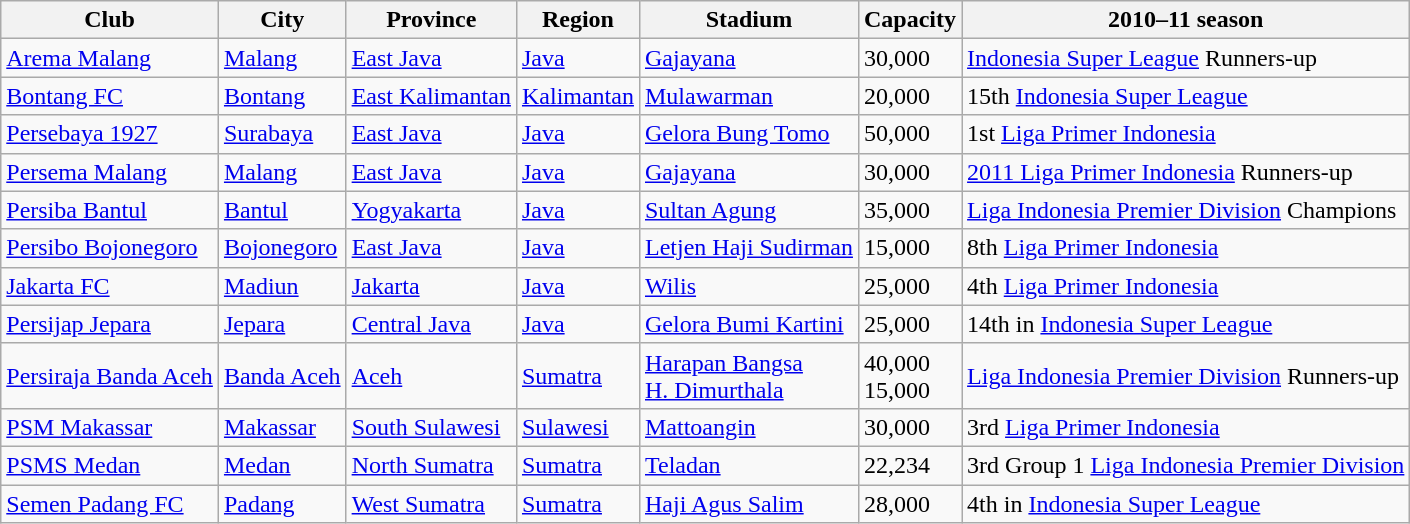<table class="wikitable sortable">
<tr>
<th>Club</th>
<th>City</th>
<th>Province</th>
<th>Region</th>
<th>Stadium</th>
<th>Capacity</th>
<th>2010–11 season</th>
</tr>
<tr>
<td><a href='#'>Arema Malang</a></td>
<td><a href='#'>Malang</a></td>
<td><a href='#'>East Java</a></td>
<td><a href='#'>Java</a></td>
<td><a href='#'>Gajayana</a></td>
<td>30,000</td>
<td><a href='#'>Indonesia Super League</a> Runners-up</td>
</tr>
<tr>
<td><a href='#'>Bontang FC</a></td>
<td><a href='#'>Bontang</a></td>
<td><a href='#'>East Kalimantan</a></td>
<td><a href='#'>Kalimantan</a></td>
<td><a href='#'>Mulawarman</a></td>
<td>20,000</td>
<td>15th <a href='#'>Indonesia Super League</a></td>
</tr>
<tr>
<td><a href='#'>Persebaya 1927</a></td>
<td><a href='#'>Surabaya</a></td>
<td><a href='#'>East Java</a></td>
<td><a href='#'>Java</a></td>
<td><a href='#'>Gelora Bung Tomo</a></td>
<td>50,000</td>
<td>1st <a href='#'>Liga Primer Indonesia</a></td>
</tr>
<tr>
<td><a href='#'>Persema Malang</a></td>
<td><a href='#'>Malang</a></td>
<td><a href='#'>East Java</a></td>
<td><a href='#'>Java</a></td>
<td><a href='#'>Gajayana</a></td>
<td>30,000</td>
<td><a href='#'>2011 Liga Primer Indonesia</a> Runners-up</td>
</tr>
<tr>
<td><a href='#'>Persiba Bantul</a></td>
<td><a href='#'>Bantul</a></td>
<td><a href='#'>Yogyakarta</a></td>
<td><a href='#'>Java</a></td>
<td><a href='#'>Sultan Agung</a></td>
<td>35,000</td>
<td><a href='#'>Liga Indonesia Premier Division</a> Champions</td>
</tr>
<tr>
<td><a href='#'>Persibo Bojonegoro</a></td>
<td><a href='#'>Bojonegoro</a></td>
<td><a href='#'>East Java</a></td>
<td><a href='#'>Java</a></td>
<td><a href='#'>Letjen Haji Sudirman</a></td>
<td>15,000</td>
<td>8th <a href='#'>Liga Primer Indonesia</a></td>
</tr>
<tr>
<td><a href='#'>Jakarta FC</a></td>
<td><a href='#'>Madiun</a></td>
<td><a href='#'>Jakarta</a></td>
<td><a href='#'>Java</a></td>
<td><a href='#'>Wilis</a></td>
<td>25,000</td>
<td>4th <a href='#'>Liga Primer Indonesia</a></td>
</tr>
<tr>
<td><a href='#'>Persijap Jepara</a></td>
<td><a href='#'>Jepara</a></td>
<td><a href='#'>Central Java</a></td>
<td><a href='#'>Java</a></td>
<td><a href='#'>Gelora Bumi Kartini</a></td>
<td>25,000</td>
<td>14th in <a href='#'>Indonesia Super League</a></td>
</tr>
<tr>
<td><a href='#'>Persiraja Banda Aceh</a></td>
<td><a href='#'>Banda Aceh</a></td>
<td><a href='#'>Aceh</a></td>
<td><a href='#'>Sumatra</a></td>
<td><a href='#'>Harapan Bangsa</a><br><a href='#'>H. Dimurthala</a></td>
<td>40,000<br>15,000</td>
<td><a href='#'>Liga Indonesia Premier Division</a> Runners-up</td>
</tr>
<tr>
<td><a href='#'>PSM Makassar</a></td>
<td><a href='#'>Makassar</a></td>
<td><a href='#'>South Sulawesi</a></td>
<td><a href='#'>Sulawesi</a></td>
<td><a href='#'>Mattoangin</a></td>
<td>30,000</td>
<td>3rd <a href='#'>Liga Primer Indonesia</a></td>
</tr>
<tr>
<td><a href='#'>PSMS Medan</a></td>
<td><a href='#'>Medan</a></td>
<td><a href='#'>North Sumatra</a></td>
<td><a href='#'>Sumatra</a></td>
<td><a href='#'>Teladan</a></td>
<td>22,234</td>
<td>3rd Group 1 <a href='#'>Liga Indonesia Premier Division</a></td>
</tr>
<tr>
<td><a href='#'>Semen Padang FC</a></td>
<td><a href='#'>Padang</a></td>
<td><a href='#'>West Sumatra</a></td>
<td><a href='#'>Sumatra</a></td>
<td><a href='#'>Haji Agus Salim</a></td>
<td>28,000</td>
<td>4th in <a href='#'>Indonesia Super League</a></td>
</tr>
</table>
